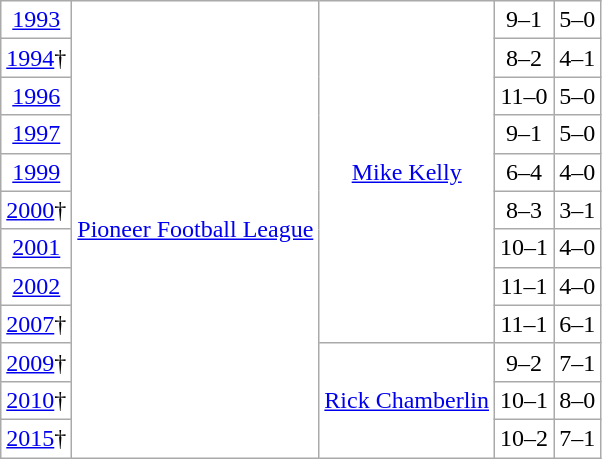<table class="wikitable" style="text-align:center; background:white;">
<tr>
<td><a href='#'>1993</a></td>
<td rowspan=12><a href='#'>Pioneer Football League</a></td>
<td rowspan=9><a href='#'>Mike Kelly</a></td>
<td>9–1</td>
<td>5–0</td>
</tr>
<tr align="center">
<td><a href='#'>1994</a>†</td>
<td>8–2</td>
<td>4–1</td>
</tr>
<tr align="center">
<td><a href='#'>1996</a></td>
<td>11–0</td>
<td>5–0</td>
</tr>
<tr align="center">
<td><a href='#'>1997</a></td>
<td>9–1</td>
<td>5–0</td>
</tr>
<tr align="center">
<td><a href='#'>1999</a></td>
<td>6–4</td>
<td>4–0</td>
</tr>
<tr align="center">
<td><a href='#'>2000</a>†</td>
<td>8–3</td>
<td>3–1</td>
</tr>
<tr align="center">
<td><a href='#'>2001</a></td>
<td>10–1</td>
<td>4–0</td>
</tr>
<tr align="center">
<td><a href='#'>2002</a></td>
<td>11–1</td>
<td>4–0</td>
</tr>
<tr align="center">
<td><a href='#'>2007</a>†</td>
<td>11–1</td>
<td>6–1</td>
</tr>
<tr align="center">
<td><a href='#'>2009</a>†</td>
<td rowspan=3><a href='#'>Rick Chamberlin</a></td>
<td>9–2</td>
<td>7–1</td>
</tr>
<tr align="center">
<td><a href='#'>2010</a>†</td>
<td>10–1</td>
<td>8–0</td>
</tr>
<tr align="center">
<td><a href='#'>2015</a>†</td>
<td>10–2</td>
<td>7–1</td>
</tr>
</table>
